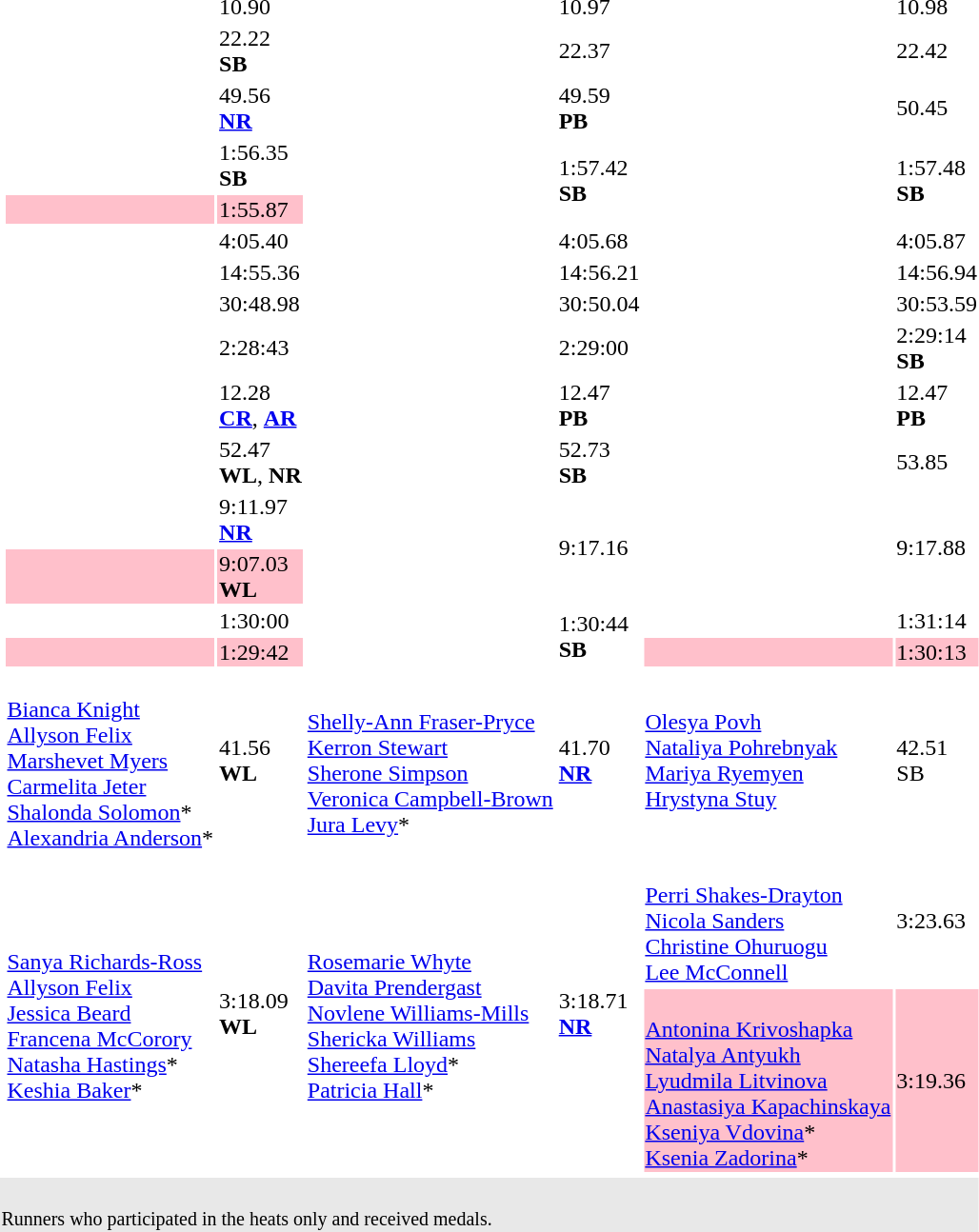<table>
<tr>
<td></td>
<td></td>
<td>10.90</td>
<td></td>
<td>10.97</td>
<td></td>
<td>10.98</td>
</tr>
<tr>
<td></td>
<td></td>
<td>22.22<br><strong>SB</strong></td>
<td></td>
<td>22.37</td>
<td></td>
<td>22.42</td>
</tr>
<tr>
<td></td>
<td></td>
<td>49.56 <br> <strong><a href='#'>NR</a></strong></td>
<td></td>
<td>49.59 <br> <strong>PB</strong></td>
<td></td>
<td>50.45</td>
</tr>
<tr>
<td rowspan=2></td>
<td></td>
<td>1:56.35 <br> <strong>SB</strong></td>
<td rowspan=2></td>
<td rowspan=2>1:57.42 <br> <strong>SB</strong></td>
<td rowspan=2></td>
<td rowspan=2>1:57.48 <br> <strong>SB</strong></td>
</tr>
<tr bgcolor=pink>
<td></td>
<td>1:55.87</td>
</tr>
<tr>
<td></td>
<td></td>
<td>4:05.40</td>
<td></td>
<td>4:05.68</td>
<td></td>
<td>4:05.87</td>
</tr>
<tr>
<td></td>
<td></td>
<td>14:55.36</td>
<td></td>
<td>14:56.21</td>
<td></td>
<td>14:56.94</td>
</tr>
<tr>
<td></td>
<td></td>
<td>30:48.98</td>
<td></td>
<td>30:50.04</td>
<td></td>
<td>30:53.59</td>
</tr>
<tr>
<td></td>
<td></td>
<td>2:28:43</td>
<td></td>
<td>2:29:00</td>
<td></td>
<td>2:29:14<br><strong>SB</strong></td>
</tr>
<tr>
<td></td>
<td></td>
<td>12.28 <br> <strong><a href='#'>CR</a></strong>, <strong><a href='#'>AR</a></strong></td>
<td></td>
<td>12.47<br><strong>PB</strong></td>
<td></td>
<td>12.47<br><strong>PB</strong></td>
</tr>
<tr>
<td></td>
<td></td>
<td>52.47 <br> <strong>WL</strong>, <strong>NR</strong></td>
<td></td>
<td>52.73 <br> <strong>SB</strong></td>
<td></td>
<td>53.85</td>
</tr>
<tr>
<td rowspan=2></td>
<td></td>
<td>9:11.97<br><strong><a href='#'>NR</a></strong></td>
<td rowspan=2></td>
<td rowspan=2>9:17.16</td>
<td rowspan=2></td>
<td rowspan=2>9:17.88</td>
</tr>
<tr bgcolor=pink>
<td></td>
<td>9:07.03<br><strong>WL</strong></td>
</tr>
<tr>
<td rowspan=2></td>
<td></td>
<td>1:30:00</td>
<td rowspan=2></td>
<td rowspan=2>1:30:44<br><strong>SB</strong></td>
<td></td>
<td>1:31:14</td>
</tr>
<tr bgcolor=pink>
<td></td>
<td>1:29:42</td>
<td></td>
<td>1:30:13</td>
</tr>
<tr>
<td></td>
<td><br><a href='#'>Bianca Knight</a><br><a href='#'>Allyson Felix</a><br><a href='#'>Marshevet Myers</a><br><a href='#'>Carmelita Jeter</a><br><a href='#'>Shalonda Solomon</a>*<br><a href='#'>Alexandria Anderson</a>*</td>
<td>41.56 <br> <strong>WL</strong></td>
<td><br><a href='#'>Shelly-Ann Fraser-Pryce</a><br><a href='#'>Kerron Stewart</a><br><a href='#'>Sherone Simpson</a><br><a href='#'>Veronica Campbell-Brown</a><br><a href='#'>Jura Levy</a>*<br></td>
<td>41.70 <br> <strong><a href='#'>NR</a></strong></td>
<td><br><a href='#'>Olesya Povh</a><br><a href='#'>Nataliya Pohrebnyak</a><br><a href='#'>Mariya Ryemyen</a><br><a href='#'>Hrystyna Stuy</a><br><br></td>
<td>42.51 <br> SB</td>
</tr>
<tr>
<td rowspan=2></td>
<td rowspan=2><br><a href='#'>Sanya Richards-Ross</a><br><a href='#'>Allyson Felix</a><br><a href='#'>Jessica Beard</a><br><a href='#'>Francena McCorory</a><br><a href='#'>Natasha Hastings</a>*<br><a href='#'>Keshia Baker</a>*</td>
<td rowspan=2>3:18.09 <br> <strong>WL</strong></td>
<td rowspan=2><br><a href='#'>Rosemarie Whyte</a><br><a href='#'>Davita Prendergast</a><br><a href='#'>Novlene Williams-Mills</a><br><a href='#'>Shericka Williams</a><br><a href='#'>Shereefa Lloyd</a>*<br><a href='#'>Patricia Hall</a>*</td>
<td rowspan=2>3:18.71 <br> <strong><a href='#'>NR</a></strong></td>
<td><br><a href='#'>Perri Shakes-Drayton</a><br><a href='#'>Nicola Sanders</a><br><a href='#'>Christine Ohuruogu</a><br><a href='#'>Lee McConnell</a></td>
<td>3:23.63</td>
</tr>
<tr bgcolor=pink>
<td><br><a href='#'>Antonina Krivoshapka</a><br><a href='#'>Natalya Antyukh</a><br><a href='#'>Lyudmila Litvinova</a><br><a href='#'>Anastasiya Kapachinskaya</a><br><a href='#'>Kseniya Vdovina</a>*<br><a href='#'>Ksenia Zadorina</a>*</td>
<td>3:19.36</td>
</tr>
<tr>
</tr>
<tr style="background:#e8e8e8;">
<td colspan=7><br> <small>Runners who participated in the heats only and received medals.</small></td>
</tr>
</table>
